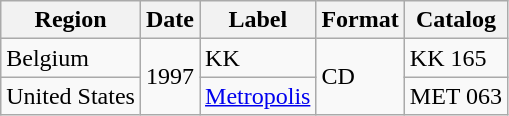<table class="wikitable">
<tr>
<th>Region</th>
<th>Date</th>
<th>Label</th>
<th>Format</th>
<th>Catalog</th>
</tr>
<tr>
<td>Belgium</td>
<td rowspan="2">1997</td>
<td>KK</td>
<td rowspan="2">CD</td>
<td>KK 165</td>
</tr>
<tr>
<td>United States</td>
<td><a href='#'>Metropolis</a></td>
<td>MET 063</td>
</tr>
</table>
